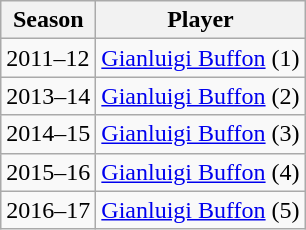<table class="wikitable">
<tr>
<th>Season</th>
<th>Player</th>
</tr>
<tr>
<td>2011–12</td>
<td> <a href='#'>Gianluigi Buffon</a> (1)</td>
</tr>
<tr>
<td>2013–14</td>
<td> <a href='#'>Gianluigi Buffon</a> (2)</td>
</tr>
<tr>
<td>2014–15</td>
<td> <a href='#'>Gianluigi Buffon</a> (3)</td>
</tr>
<tr>
<td>2015–16</td>
<td> <a href='#'>Gianluigi Buffon</a> (4)</td>
</tr>
<tr>
<td>2016–17</td>
<td> <a href='#'>Gianluigi Buffon</a> (5)</td>
</tr>
</table>
